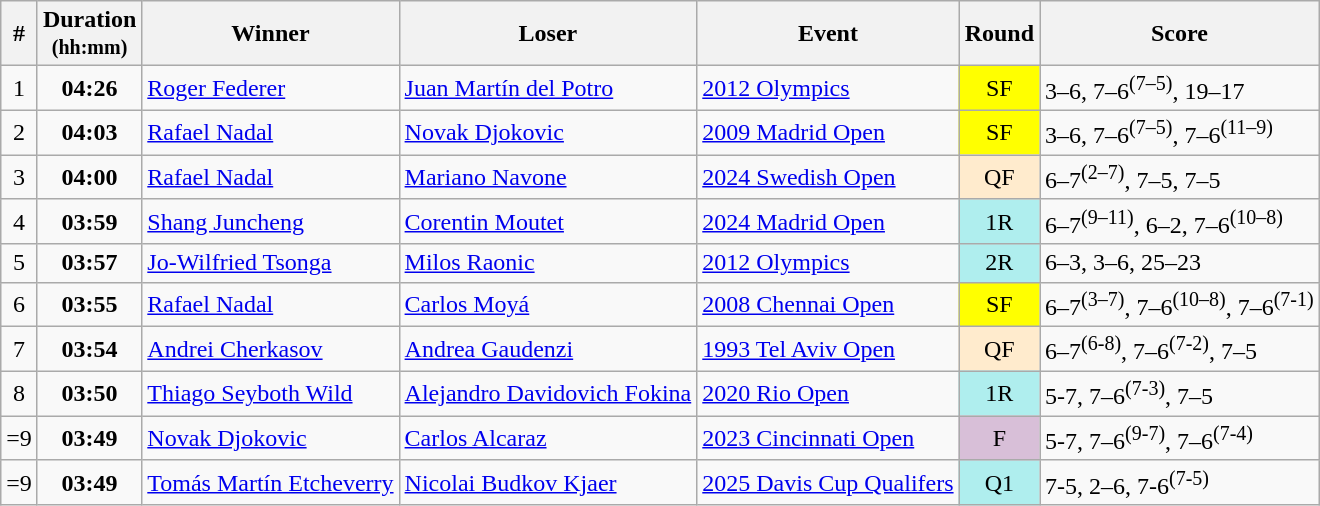<table class="sortable wikitable sticky-header">
<tr>
<th>#</th>
<th>Duration<br><small>(hh:mm)</small></th>
<th>Winner</th>
<th>Loser</th>
<th>Event</th>
<th>Round</th>
<th class="unsortable">Score</th>
</tr>
<tr>
<td style="text-align:center">1</td>
<td style="text-align:center"><strong>04:26</strong></td>
<td> <a href='#'>Roger Federer</a></td>
<td> <a href='#'>Juan Martín del Potro</a></td>
<td><a href='#'>2012 Olympics</a></td>
<td style="background:yellow; text-align:center;">SF</td>
<td>3–6, 7–6<sup>(7–5)</sup>, 19–17</td>
</tr>
<tr>
<td style="text-align:center">2</td>
<td style="text-align:center"><strong>04:03</strong></td>
<td> <a href='#'>Rafael Nadal</a></td>
<td> <a href='#'>Novak Djokovic</a></td>
<td><a href='#'>2009 Madrid Open</a></td>
<td style="background:yellow; text-align:center;">SF</td>
<td>3–6, 7–6<sup>(7–5)</sup>, 7–6<sup>(11–9)</sup></td>
</tr>
<tr>
<td style="text-align:center">3</td>
<td style="text-align:center"><strong>04:00</strong></td>
<td> <a href='#'>Rafael Nadal</a></td>
<td> <a href='#'>Mariano Navone</a></td>
<td><a href='#'>2024 Swedish Open</a></td>
<td style="background:#ffebcd; text-align:center;">QF</td>
<td>6–7<sup>(2–7)</sup>, 7–5, 7–5</td>
</tr>
<tr>
<td style="text-align:center">4</td>
<td style="text-align:center"><strong>03:59</strong></td>
<td> <a href='#'>Shang Juncheng</a></td>
<td> <a href='#'>Corentin Moutet</a></td>
<td><a href='#'>2024 Madrid Open</a></td>
<td style="background:#afeeee; text-align:center;">1R</td>
<td>6–7<sup>(9–11)</sup>, 6–2, 7–6<sup>(10–8)</sup></td>
</tr>
<tr>
<td style="text-align:center">5</td>
<td style="text-align:center"><strong>03:57</strong></td>
<td> <a href='#'>Jo-Wilfried Tsonga</a></td>
<td> <a href='#'>Milos Raonic</a></td>
<td><a href='#'>2012 Olympics</a></td>
<td style="background:#afeeee; text-align:center;">2R</td>
<td>6–3, 3–6, 25–23</td>
</tr>
<tr>
<td style="text-align:center">6</td>
<td style="text-align:center"><strong>03:55</strong></td>
<td> <a href='#'>Rafael Nadal</a></td>
<td> <a href='#'>Carlos Moyá</a></td>
<td><a href='#'>2008 Chennai Open</a></td>
<td style="background:yellow; text-align:center;">SF</td>
<td>6–7<sup>(3–7)</sup>, 7–6<sup>(10–8)</sup>, 7–6<sup>(7-1)</sup></td>
</tr>
<tr>
<td style="text-align:center">7</td>
<td style="text-align:center"><strong>03:54</strong></td>
<td> <a href='#'>Andrei Cherkasov</a></td>
<td> <a href='#'>Andrea Gaudenzi</a></td>
<td><a href='#'>1993 Tel Aviv Open</a></td>
<td style="background:#ffebcd; text-align:center;">QF</td>
<td>6–7<sup>(6-8)</sup>, 7–6<sup>(7-2)</sup>, 7–5</td>
</tr>
<tr>
<td style="text-align:center">8</td>
<td style="text-align:center"><strong>03:50</strong></td>
<td> <a href='#'>Thiago Seyboth Wild</a></td>
<td> <a href='#'>Alejandro Davidovich Fokina</a></td>
<td><a href='#'>2020 Rio Open</a></td>
<td style="background:#afeeee; text-align:center;">1R</td>
<td>5-7, 7–6<sup>(7-3)</sup>, 7–5</td>
</tr>
<tr>
<td style="text-align:center">=9</td>
<td style="text-align:center"><strong>03:49</strong></td>
<td> <a href='#'>Novak Djokovic</a></td>
<td> <a href='#'>Carlos Alcaraz</a></td>
<td><a href='#'>2023 Cincinnati Open</a></td>
<td style="background:#D8BFD8; text-align:center;">F</td>
<td>5-7, 7–6<sup>(9-7)</sup>, 7–6<sup>(7-4)</sup></td>
</tr>
<tr>
<td style="text-align:center">=9</td>
<td style="text-align:center"><strong>03:49</strong></td>
<td> <a href='#'>Tomás Martín Etcheverry</a></td>
<td> <a href='#'>Nicolai Budkov Kjaer</a></td>
<td><a href='#'>2025 Davis Cup Qualifers</a></td>
<td style="background:#afeeee; text-align:center;">Q1</td>
<td>7-5, 2–6, 7-6<sup>(7-5)</sup></td>
</tr>
</table>
